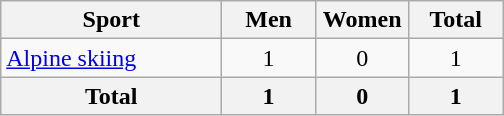<table class="wikitable sortable" style=text-align:center>
<tr>
<th width=140>Sport</th>
<th width=55>Men</th>
<th width=55>Women</th>
<th width=55>Total</th>
</tr>
<tr>
<td align=left><a href='#'>Alpine skiing</a></td>
<td>1</td>
<td>0</td>
<td>1</td>
</tr>
<tr>
<th>Total</th>
<th>1</th>
<th>0</th>
<th>1</th>
</tr>
</table>
